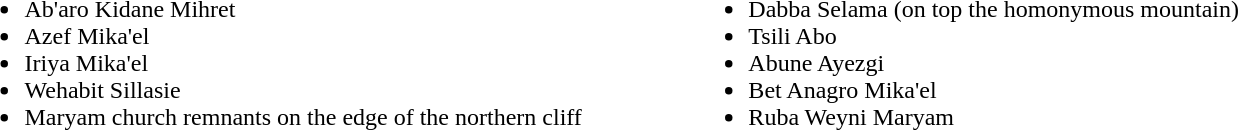<table>
<tr>
<td><br><ul><li>Ab'aro Kidane Mihret</li><li>Azef Mika'el</li><li>Iriya Mika'el</li><li>Wehabit Sillasie</li><li>Maryam church remnants on the edge of the northern cliff</li></ul></td>
<td WIDTH="63"></td>
<td><br><ul><li>Dabba Selama (on top the homonymous mountain)</li><li>Tsili Abo</li><li>Abune Ayezgi</li><li>Bet Anagro Mika'el</li><li>Ruba Weyni Maryam</li></ul></td>
</tr>
</table>
